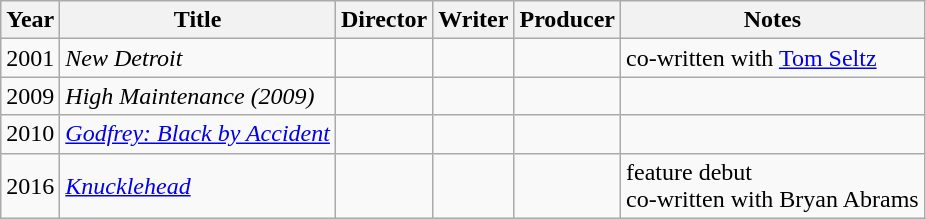<table class="wikitable">
<tr>
<th>Year</th>
<th>Title</th>
<th>Director</th>
<th>Writer</th>
<th>Producer</th>
<th>Notes</th>
</tr>
<tr>
<td>2001</td>
<td><em>New Detroit</em></td>
<td></td>
<td></td>
<td></td>
<td>co-written with <a href='#'>Tom Seltz</a></td>
</tr>
<tr>
<td>2009</td>
<td><em>High Maintenance (2009)</em></td>
<td></td>
<td></td>
<td></td>
<td></td>
</tr>
<tr>
<td>2010</td>
<td><em><a href='#'>Godfrey: Black by Accident</a></em></td>
<td></td>
<td></td>
<td></td>
<td></td>
</tr>
<tr>
<td>2016</td>
<td><em><a href='#'>Knucklehead</a></em></td>
<td></td>
<td></td>
<td></td>
<td>feature debut <br> co-written with Bryan Abrams</td>
</tr>
</table>
